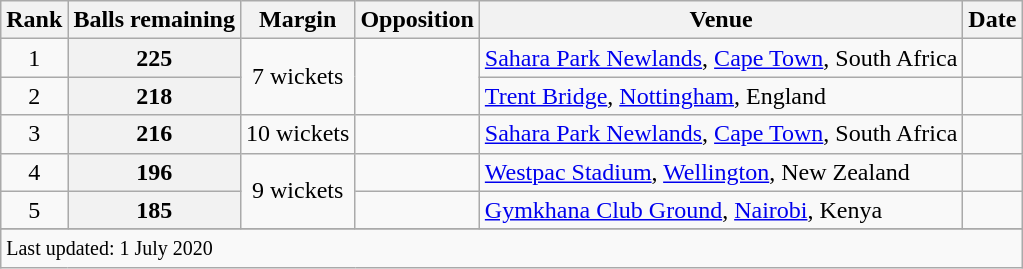<table class="wikitable plainrowheaders sortable">
<tr>
<th scope=col>Rank</th>
<th scope=col>Balls remaining</th>
<th scope=col>Margin</th>
<th scope=col>Opposition</th>
<th scope=col>Venue</th>
<th scope=col>Date</th>
</tr>
<tr>
<td align=center>1</td>
<th scope=row style=text-align:center;>225</th>
<td scope=row style=text-align:center; rowspan=2>7 wickets</td>
<td rowspan=2></td>
<td><a href='#'>Sahara Park Newlands</a>, <a href='#'>Cape Town</a>, South Africa</td>
<td></td>
</tr>
<tr>
<td align=center>2</td>
<th scope=row style=text-align:center;>218</th>
<td><a href='#'>Trent Bridge</a>, <a href='#'>Nottingham</a>, England</td>
<td> </td>
</tr>
<tr>
<td align=center>3</td>
<th scope=row style=text-align:center;>216</th>
<td scope=row style=text-align:center;>10 wickets</td>
<td></td>
<td><a href='#'>Sahara Park Newlands</a>, <a href='#'>Cape Town</a>, South Africa</td>
<td></td>
</tr>
<tr>
<td align=center>4</td>
<th scope=row style=text-align:center;>196</th>
<td scope=row style=text-align:center; rowspan=2>9 wickets</td>
<td></td>
<td><a href='#'>Westpac Stadium</a>, <a href='#'>Wellington</a>, New Zealand</td>
<td></td>
</tr>
<tr>
<td align=center>5</td>
<th scope=row style=text-align:center;>185</th>
<td></td>
<td><a href='#'>Gymkhana Club Ground</a>, <a href='#'>Nairobi</a>, Kenya</td>
<td></td>
</tr>
<tr>
</tr>
<tr class=sortbottom>
<td colspan=6><small>Last updated: 1 July 2020</small></td>
</tr>
</table>
